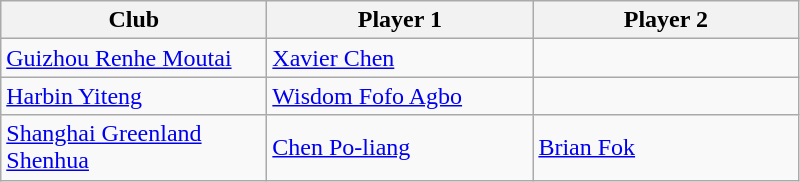<table class="wikitable" border="1">
<tr>
<th width="170">Club</th>
<th width="170">Player 1</th>
<th width="170">Player 2</th>
</tr>
<tr>
<td><a href='#'>Guizhou Renhe Moutai</a></td>
<td> <a href='#'>Xavier Chen</a></td>
<td></td>
</tr>
<tr>
<td><a href='#'>Harbin Yiteng</a></td>
<td> <a href='#'>Wisdom Fofo Agbo</a></td>
<td></td>
</tr>
<tr>
<td><a href='#'>Shanghai Greenland Shenhua</a></td>
<td> <a href='#'>Chen Po-liang</a></td>
<td> <a href='#'>Brian Fok</a></td>
</tr>
</table>
